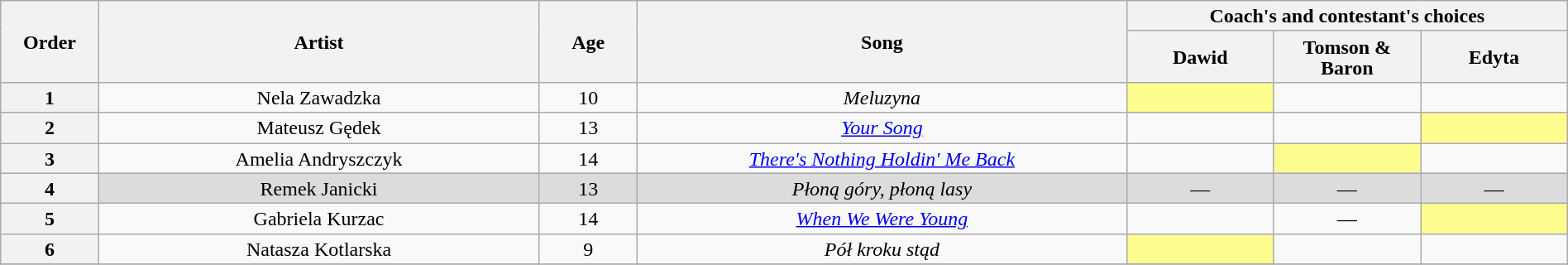<table class="wikitable" style="text-align:center; line-height:17px; width:100%;">
<tr>
<th scope="col" rowspan="2" style="width:04%;">Order</th>
<th scope="col" rowspan="2" style="width:18%;">Artist</th>
<th scope="col" rowspan="2" style="width:04%;">Age</th>
<th scope="col" rowspan="2" style="width:20%;">Song</th>
<th colspan="3">Coach's and contestant's choices</th>
</tr>
<tr>
<th style="width:06%;">Dawid</th>
<th style="width:06%;">Tomson & Baron</th>
<th style="width:06%;">Edyta</th>
</tr>
<tr>
<th>1</th>
<td>Nela Zawadzka</td>
<td>10</td>
<td><em>Meluzyna</em></td>
<td style="background:#fdfc8f;"><strong></strong></td>
<td><strong></strong></td>
<td><strong></strong></td>
</tr>
<tr>
<th>2</th>
<td>Mateusz Gędek</td>
<td>13</td>
<td><em><a href='#'>Your Song</a></em></td>
<td><strong></strong></td>
<td><strong></strong></td>
<td style="background:#fdfc8f;"><strong></strong></td>
</tr>
<tr>
<th>3</th>
<td>Amelia Andryszczyk</td>
<td>14</td>
<td><em><a href='#'>There's Nothing Holdin' Me Back</a></em></td>
<td><strong></strong></td>
<td style="background:#fdfc8f;"><strong></strong></td>
<td><strong></strong></td>
</tr>
<tr style="background:#DCDCDC;">
<th>4</th>
<td>Remek Janicki</td>
<td>13</td>
<td><em>Płoną góry, płoną lasy</em></td>
<td>—</td>
<td>—</td>
<td>—</td>
</tr>
<tr>
<th>5</th>
<td>Gabriela Kurzac</td>
<td>14</td>
<td><a href='#'><em>When We Were Young</em></a></td>
<td><strong></strong></td>
<td>—</td>
<td style="background:#fdfc8f;"><strong></strong></td>
</tr>
<tr>
<th>6</th>
<td>Natasza Kotlarska</td>
<td>9</td>
<td><em>Pół kroku stąd</em></td>
<td style="background:#fdfc8f;"><strong></strong></td>
<td><strong></strong></td>
<td><strong></strong></td>
</tr>
<tr>
</tr>
</table>
